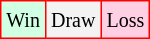<table class="wikitable">
<tr>
<td style="background-color: #d0ffe3; border:1px solid red;"><small>Win</small></td>
<td style="background-color: #f3f3f3; border:1px solid red;"><small>Draw</small></td>
<td style="background-color: #ffd0e3; border:1px solid red;"><small>Loss</small></td>
</tr>
</table>
